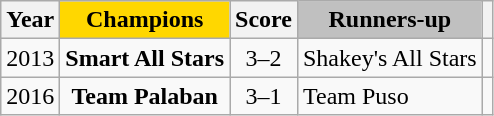<table class="wikitable">
<tr>
<th>Year</th>
<th style="background: #ffd700">Champions</th>
<th>Score</th>
<th style="background: #c0c0c0">Runners-up</th>
<th></th>
</tr>
<tr align=center>
<td>2013</td>
<td> <strong>Smart All Stars</strong></td>
<td>3–2</td>
<td> Shakey's All Stars</td>
<td></td>
</tr>
<tr align=center>
<td>2016</td>
<td> <strong>Team Palaban</strong></td>
<td>3–1</td>
<td align=left> Team Puso</td>
<td></td>
</tr>
</table>
